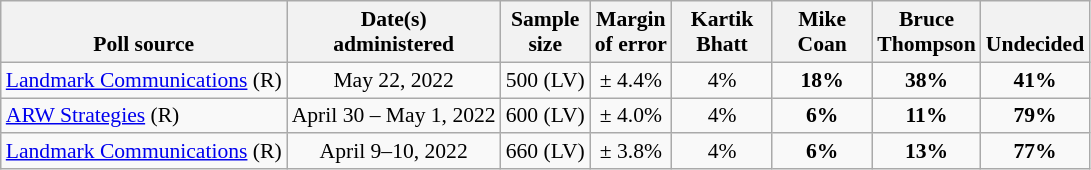<table class="wikitable" style="font-size:90%;text-align:center;">
<tr valign=bottom>
<th>Poll source</th>
<th>Date(s)<br>administered</th>
<th>Sample<br>size</th>
<th>Margin<br>of error</th>
<th style="width:60px;">Kartik<br>Bhatt</th>
<th style="width:60px;">Mike<br>Coan</th>
<th style="width:60px;">Bruce<br>Thompson</th>
<th>Undecided</th>
</tr>
<tr>
<td style="text-align:left;"><a href='#'>Landmark Communications</a> (R)</td>
<td>May 22, 2022</td>
<td>500 (LV)</td>
<td>± 4.4%</td>
<td>4%</td>
<td><strong>18%</strong></td>
<td><strong>38%</strong></td>
<td><strong>41%</strong></td>
</tr>
<tr>
<td style="text-align:left;"><a href='#'>ARW Strategies</a> (R)</td>
<td>April 30 – May 1, 2022</td>
<td>600 (LV)</td>
<td>± 4.0%</td>
<td>4%</td>
<td><strong>6%</strong></td>
<td><strong>11%</strong></td>
<td><strong>79%</strong></td>
</tr>
<tr>
<td style="text-align:left;"><a href='#'>Landmark Communications</a> (R)</td>
<td>April 9–10, 2022</td>
<td>660 (LV)</td>
<td>± 3.8%</td>
<td>4%</td>
<td><strong>6%</strong></td>
<td><strong>13%</strong></td>
<td><strong>77%</strong></td>
</tr>
</table>
